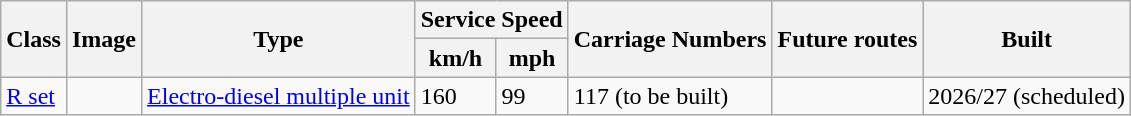<table class="wikitable">
<tr>
<th rowspan="2">Class</th>
<th rowspan="2">Image</th>
<th rowspan="2">Type</th>
<th colspan="2">Service Speed</th>
<th rowspan="2">Carriage Numbers</th>
<th rowspan="2">Future routes</th>
<th rowspan="2">Built</th>
</tr>
<tr bgcolor="#f9f9f9">
<th>km/h</th>
<th>mph</th>
</tr>
<tr>
<td><a href='#'>R set</a></td>
<td></td>
<td><a href='#'>Electro-diesel multiple unit</a></td>
<td>160</td>
<td>99</td>
<td>117 (to be built)</td>
<td></td>
<td>2026/27 (scheduled)</td>
</tr>
</table>
